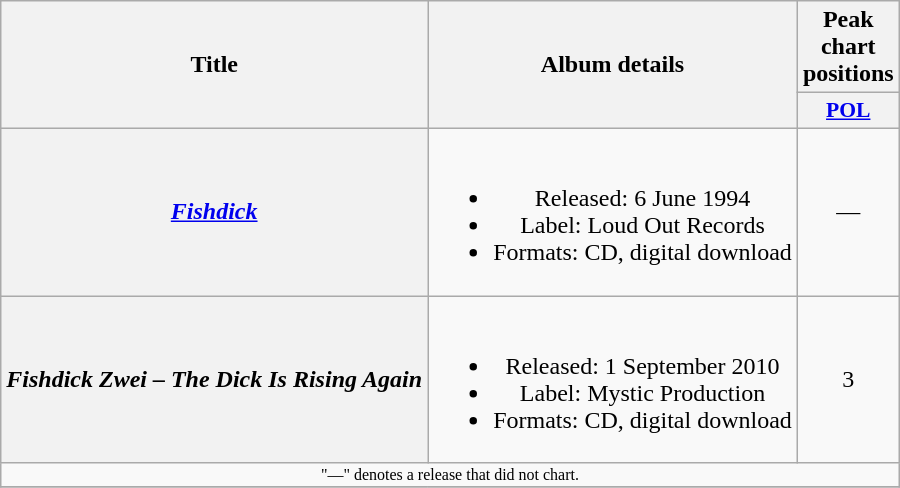<table class="wikitable plainrowheaders" style="text-align:center;">
<tr>
<th scope="col" rowspan="2">Title</th>
<th scope="col" rowspan="2">Album details</th>
<th scope="col" colspan="1">Peak chart positions</th>
</tr>
<tr>
<th scope="col" style="width:3em;font-size:90%;"><a href='#'>POL</a><br></th>
</tr>
<tr>
<th scope="row"><em><a href='#'>Fishdick</a></em></th>
<td><br><ul><li>Released: 6 June 1994</li><li>Label: Loud Out Records</li><li>Formats: CD, digital download</li></ul></td>
<td align="center">—</td>
</tr>
<tr>
<th scope="row"><em>Fishdick Zwei – The Dick Is Rising Again</em></th>
<td><br><ul><li>Released: 1 September 2010</li><li>Label: Mystic Production</li><li>Formats: CD, digital download</li></ul></td>
<td align="center">3</td>
</tr>
<tr>
<td align="center" colspan="20" style="font-size: 8pt">"—" denotes a release that did not chart.</td>
</tr>
<tr>
</tr>
</table>
